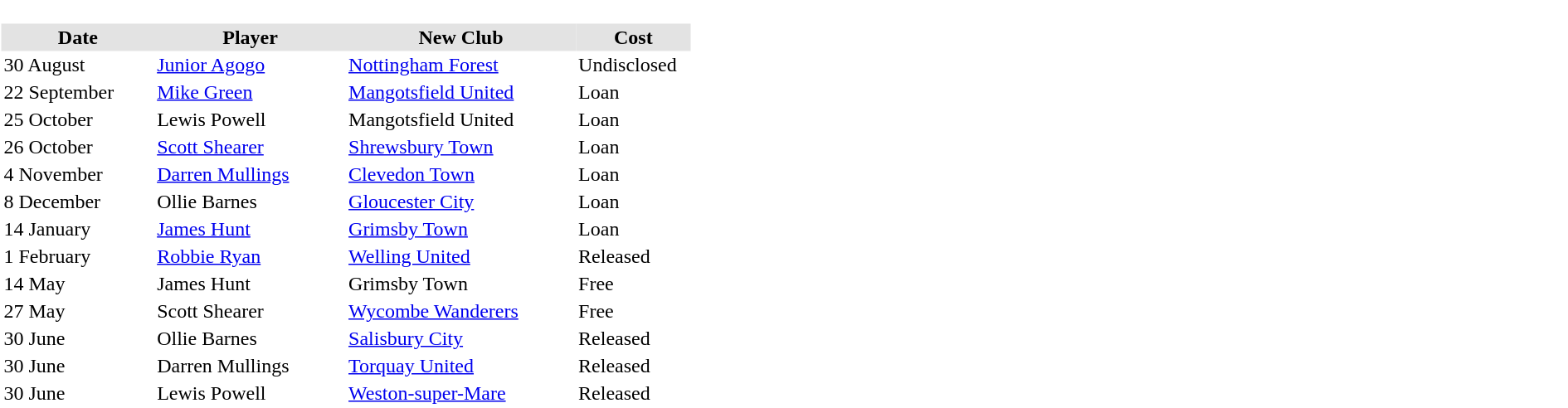<table border="0" width="100%">
<tr>
<td bgcolor="#FFFFFF" valign="top" align="left" width="100%"><br><table border="0" cellspacing="0" cellpadding="2">
<tr bgcolor=e3e3e3>
<th width=20%>Date</th>
<th width=25%>Player</th>
<th width=30%>New Club</th>
<th width=15%>Cost</th>
</tr>
<tr>
<td>30 August</td>
<td> <a href='#'>Junior Agogo</a></td>
<td><a href='#'>Nottingham Forest</a></td>
<td>Undisclosed</td>
</tr>
<tr>
<td>22 September</td>
<td> <a href='#'>Mike Green</a></td>
<td><a href='#'>Mangotsfield United</a></td>
<td>Loan</td>
</tr>
<tr>
<td>25 October</td>
<td> Lewis Powell</td>
<td>Mangotsfield United</td>
<td>Loan</td>
</tr>
<tr>
<td>26 October</td>
<td> <a href='#'>Scott Shearer</a></td>
<td><a href='#'>Shrewsbury Town</a></td>
<td>Loan</td>
</tr>
<tr>
<td>4 November</td>
<td> <a href='#'>Darren Mullings</a></td>
<td><a href='#'>Clevedon Town</a></td>
<td>Loan</td>
</tr>
<tr>
<td>8 December</td>
<td> Ollie Barnes</td>
<td><a href='#'>Gloucester City</a></td>
<td>Loan</td>
</tr>
<tr>
<td>14 January</td>
<td> <a href='#'>James Hunt</a></td>
<td><a href='#'>Grimsby Town</a></td>
<td>Loan</td>
</tr>
<tr>
<td>1 February</td>
<td> <a href='#'>Robbie Ryan</a></td>
<td><a href='#'>Welling United</a></td>
<td>Released</td>
</tr>
<tr>
<td>14 May</td>
<td> James Hunt</td>
<td>Grimsby Town</td>
<td>Free</td>
</tr>
<tr>
<td>27 May</td>
<td> Scott Shearer</td>
<td><a href='#'>Wycombe Wanderers</a></td>
<td>Free</td>
</tr>
<tr>
<td>30 June</td>
<td> Ollie Barnes</td>
<td><a href='#'>Salisbury City</a></td>
<td>Released</td>
</tr>
<tr>
<td>30 June</td>
<td> Darren Mullings</td>
<td><a href='#'>Torquay United</a></td>
<td>Released</td>
</tr>
<tr>
<td>30 June</td>
<td> Lewis Powell</td>
<td><a href='#'>Weston-super-Mare</a></td>
<td>Released</td>
</tr>
</table>
</td>
</tr>
</table>
